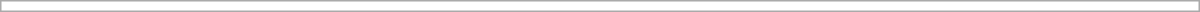<table class="collapsible uncollapsed" style="border:1px #aaa solid; width:50em; margin:0.2em auto">
<tr>
<td></td>
</tr>
</table>
